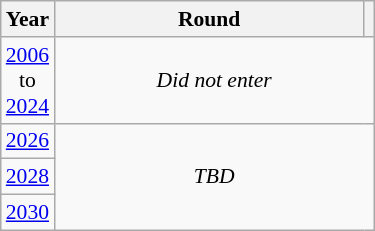<table class="wikitable" style="text-align: center; font-size:90%">
<tr>
<th>Year</th>
<th style="width:200px">Round</th>
<th></th>
</tr>
<tr>
<td><a href='#'>2006</a><br>to<br><a href='#'>2024</a></td>
<td colspan="2"><em>Did not enter</em></td>
</tr>
<tr>
<td><a href='#'>2026</a></td>
<td colspan="2" rowspan="3"><em>TBD</em></td>
</tr>
<tr>
<td><a href='#'>2028</a></td>
</tr>
<tr>
<td><a href='#'>2030</a></td>
</tr>
</table>
